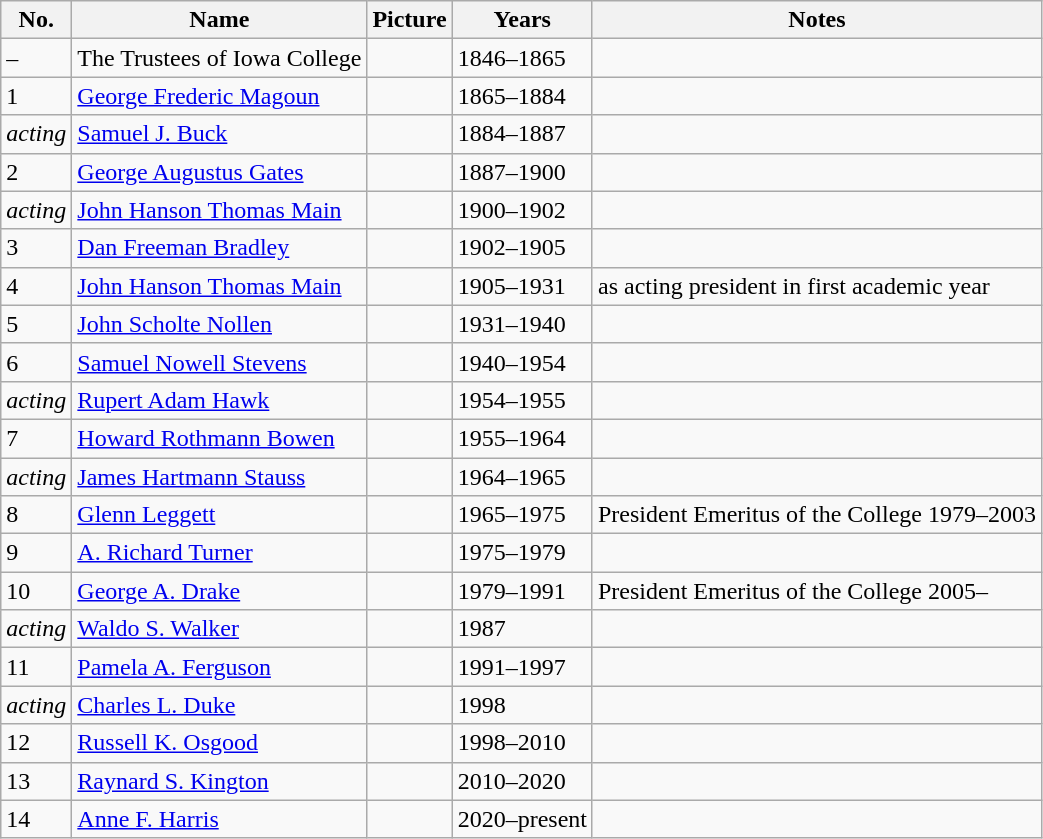<table class="wikitable">
<tr>
<th>No.</th>
<th>Name</th>
<th>Picture</th>
<th>Years</th>
<th>Notes</th>
</tr>
<tr>
<td>–</td>
<td>The Trustees of Iowa College</td>
<td></td>
<td>1846–1865</td>
<td></td>
</tr>
<tr>
<td>1</td>
<td><a href='#'>George Frederic Magoun</a></td>
<td></td>
<td>1865–1884</td>
<td></td>
</tr>
<tr>
<td><em>acting</em></td>
<td><a href='#'>Samuel J. Buck</a></td>
<td></td>
<td>1884–1887</td>
<td></td>
</tr>
<tr>
<td>2</td>
<td><a href='#'>George Augustus Gates</a></td>
<td></td>
<td>1887–1900</td>
<td></td>
</tr>
<tr>
<td><em>acting</em></td>
<td><a href='#'>John Hanson Thomas Main</a></td>
<td></td>
<td>1900–1902</td>
<td></td>
</tr>
<tr>
<td>3</td>
<td><a href='#'>Dan Freeman Bradley</a></td>
<td></td>
<td>1902–1905</td>
<td></td>
</tr>
<tr>
<td>4</td>
<td><a href='#'>John Hanson Thomas Main</a></td>
<td></td>
<td>1905–1931</td>
<td>as acting president in first academic year</td>
</tr>
<tr>
<td>5</td>
<td><a href='#'>John Scholte Nollen</a></td>
<td></td>
<td>1931–1940</td>
<td></td>
</tr>
<tr>
<td>6</td>
<td><a href='#'>Samuel Nowell Stevens</a></td>
<td></td>
<td>1940–1954</td>
<td></td>
</tr>
<tr>
<td><em>acting</em></td>
<td><a href='#'>Rupert Adam Hawk</a></td>
<td></td>
<td>1954–1955</td>
<td></td>
</tr>
<tr>
<td>7</td>
<td><a href='#'>Howard Rothmann Bowen</a></td>
<td></td>
<td>1955–1964</td>
<td></td>
</tr>
<tr>
<td><em>acting</em></td>
<td><a href='#'>James Hartmann Stauss</a></td>
<td></td>
<td>1964–1965</td>
<td></td>
</tr>
<tr>
<td>8</td>
<td><a href='#'>Glenn Leggett</a></td>
<td></td>
<td>1965–1975</td>
<td>President Emeritus of the College 1979–2003</td>
</tr>
<tr>
<td>9</td>
<td><a href='#'>A. Richard Turner</a></td>
<td></td>
<td>1975–1979</td>
<td></td>
</tr>
<tr>
<td>10</td>
<td><a href='#'>George A. Drake</a></td>
<td></td>
<td>1979–1991</td>
<td>President Emeritus of the College 2005–</td>
</tr>
<tr>
<td><em>acting</em></td>
<td><a href='#'>Waldo S. Walker</a></td>
<td></td>
<td>1987</td>
<td></td>
</tr>
<tr>
<td>11</td>
<td><a href='#'>Pamela A. Ferguson</a></td>
<td></td>
<td>1991–1997</td>
<td></td>
</tr>
<tr>
<td><em>acting</em></td>
<td><a href='#'>Charles L. Duke</a></td>
<td></td>
<td>1998</td>
<td></td>
</tr>
<tr>
<td>12</td>
<td><a href='#'>Russell K. Osgood</a></td>
<td></td>
<td>1998–2010</td>
<td></td>
</tr>
<tr>
<td>13</td>
<td><a href='#'>Raynard S. Kington</a></td>
<td></td>
<td>2010–2020</td>
<td></td>
</tr>
<tr>
<td>14</td>
<td><a href='#'>Anne F. Harris</a></td>
<td></td>
<td>2020–present</td>
<td></td>
</tr>
</table>
